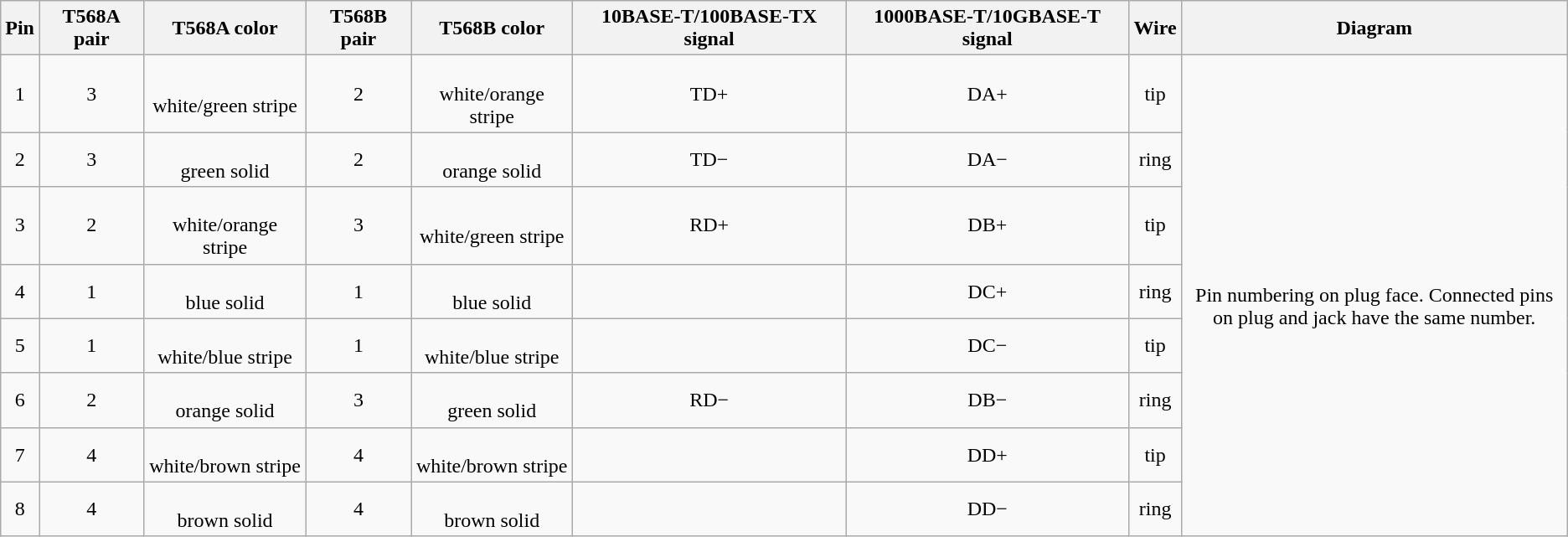<table class="wikitable" style="text-align: center;">
<tr>
<th>Pin</th>
<th>T568A pair</th>
<th>T568A color</th>
<th>T568B pair</th>
<th>T568B color</th>
<th>10BASE-T/100BASE-TX signal</th>
<th>1000BASE-T/10GBASE-T signal</th>
<th>Wire</th>
<th>Diagram</th>
</tr>
<tr>
<td>1</td>
<td>3</td>
<td><br>white/green stripe</td>
<td>2</td>
<td><br>white/orange stripe</td>
<td>TD+</td>
<td>DA+</td>
<td>tip</td>
<td rowspan=8 width=300px><br>Pin numbering on plug face. Connected pins on plug and jack have the same number.</td>
</tr>
<tr>
<td>2</td>
<td>3</td>
<td><br>green solid</td>
<td>2</td>
<td><br>orange solid</td>
<td>TD−</td>
<td>DA−</td>
<td>ring</td>
</tr>
<tr>
<td>3</td>
<td>2</td>
<td><br>white/orange stripe</td>
<td>3</td>
<td><br>white/green stripe</td>
<td>RD+</td>
<td>DB+</td>
<td>tip</td>
</tr>
<tr>
<td>4</td>
<td>1</td>
<td><br>blue solid</td>
<td>1</td>
<td><br>blue solid</td>
<td></td>
<td>DC+</td>
<td>ring</td>
</tr>
<tr>
<td>5</td>
<td>1</td>
<td><br>white/blue stripe</td>
<td>1</td>
<td><br>white/blue stripe</td>
<td></td>
<td>DC−</td>
<td>tip</td>
</tr>
<tr>
<td>6</td>
<td>2</td>
<td><br>orange solid</td>
<td>3</td>
<td><br>green solid</td>
<td>RD−</td>
<td>DB−</td>
<td>ring</td>
</tr>
<tr>
<td>7</td>
<td>4</td>
<td><br>white/brown stripe</td>
<td>4</td>
<td><br>white/brown stripe</td>
<td></td>
<td>DD+</td>
<td>tip</td>
</tr>
<tr>
<td>8</td>
<td>4</td>
<td><br>brown solid</td>
<td>4</td>
<td><br>brown solid</td>
<td></td>
<td>DD−</td>
<td>ring</td>
</tr>
</table>
